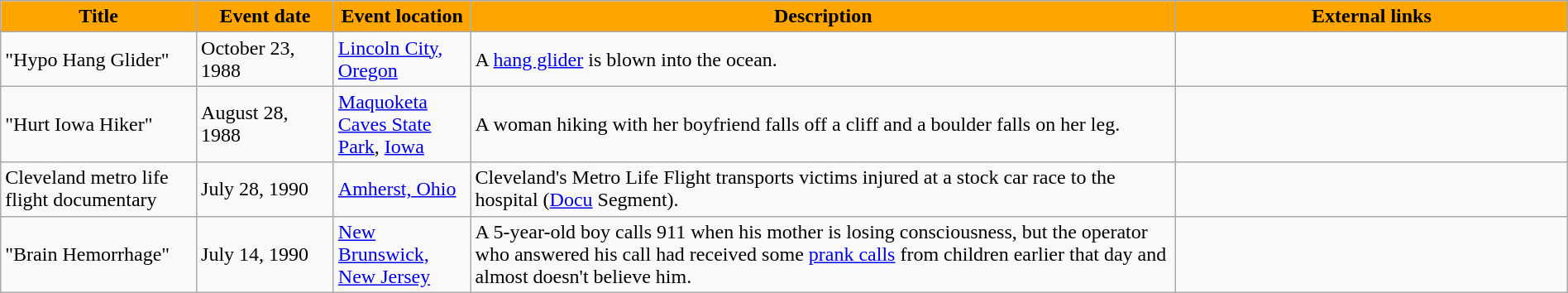<table class="wikitable" style="width: 100%;">
<tr>
<th style="background: #FFA500; color: #000000; width: 10%;">Title</th>
<th style="background: #FFA500; color: #000000; width: 7%;">Event date</th>
<th style="background: #FFA500; color: #000000; width: 7%;">Event location</th>
<th style="background: #FFA500; color: #000000; width: 36%;">Description</th>
<th style="background: #FFA500; color: #000000; width: 20%;">External links</th>
</tr>
<tr>
<td>"Hypo Hang Glider"</td>
<td>October 23, 1988</td>
<td><a href='#'>Lincoln City, Oregon</a></td>
<td>A <a href='#'>hang glider</a> is blown into the ocean.</td>
<td></td>
</tr>
<tr>
<td>"Hurt Iowa Hiker"</td>
<td>August 28, 1988</td>
<td><a href='#'>Maquoketa Caves State Park</a>, <a href='#'>Iowa</a></td>
<td>A woman hiking with her boyfriend falls off a cliff and a boulder falls on her leg.</td>
<td></td>
</tr>
<tr>
<td>Cleveland metro life flight documentary</td>
<td>July 28, 1990</td>
<td><a href='#'>Amherst, Ohio</a></td>
<td>Cleveland's Metro Life Flight transports victims injured at a stock car race to the hospital (<a href='#'>Docu</a> Segment).</td>
<td></td>
</tr>
<tr>
<td>"Brain Hemorrhage"</td>
<td>July 14, 1990</td>
<td><a href='#'>New Brunswick, New Jersey</a></td>
<td>A 5-year-old boy calls 911 when his mother is losing consciousness, but the operator who answered his call had received some <a href='#'>prank calls</a> from children earlier that day and almost doesn't believe him.</td>
<td></td>
</tr>
</table>
